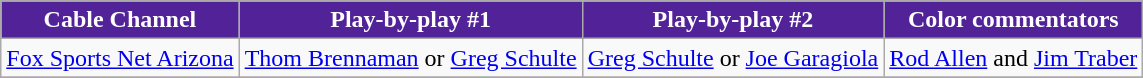<table class="wikitable">
<tr>
<th style="background:#522398;color:white;">Cable Channel</th>
<th style="background:#522398;color:white;">Play-by-play #1</th>
<th style="background:#522398;color:white;">Play-by-play #2</th>
<th style="background:#522398;color:white;">Color commentators</th>
</tr>
<tr align="center">
<td><a href='#'>Fox Sports Net Arizona</a></td>
<td><a href='#'>Thom Brennaman</a> or <a href='#'>Greg Schulte</a></td>
<td><a href='#'>Greg Schulte</a> or <a href='#'>Joe Garagiola</a></td>
<td><a href='#'>Rod Allen</a> and <a href='#'>Jim Traber</a></td>
</tr>
<tr>
</tr>
</table>
